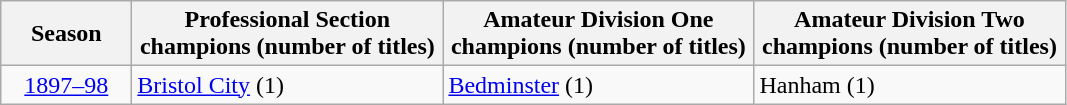<table class="wikitable">
<tr>
<th width="80">Season</th>
<th width="200">Professional Section champions (number of titles)</th>
<th width="200">Amateur Division One champions (number of titles)</th>
<th width="200">Amateur Division Two champions (number of titles)</th>
</tr>
<tr>
<td align="center"><a href='#'>1897–98</a></td>
<td><a href='#'>Bristol City</a> (1)</td>
<td><a href='#'>Bedminster</a> (1)</td>
<td>Hanham (1)</td>
</tr>
</table>
